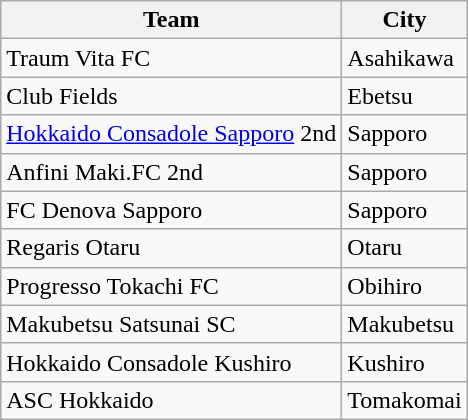<table class="wikitable sortable">
<tr>
<th>Team</th>
<th>City</th>
</tr>
<tr>
<td>Traum Vita FC</td>
<td>Asahikawa</td>
</tr>
<tr>
<td>Club Fields</td>
<td>Ebetsu</td>
</tr>
<tr>
<td><a href='#'>Hokkaido Consadole Sapporo</a> 2nd</td>
<td>Sapporo</td>
</tr>
<tr>
<td>Anfini Maki.FC 2nd</td>
<td>Sapporo</td>
</tr>
<tr>
<td>FC Denova Sapporo</td>
<td>Sapporo</td>
</tr>
<tr>
<td>Regaris Otaru</td>
<td>Otaru</td>
</tr>
<tr>
<td>Progresso Tokachi FC</td>
<td>Obihiro</td>
</tr>
<tr>
<td>Makubetsu Satsunai SC</td>
<td>Makubetsu</td>
</tr>
<tr>
<td>Hokkaido Consadole Kushiro</td>
<td>Kushiro</td>
</tr>
<tr>
<td>ASC Hokkaido</td>
<td>Tomakomai</td>
</tr>
</table>
